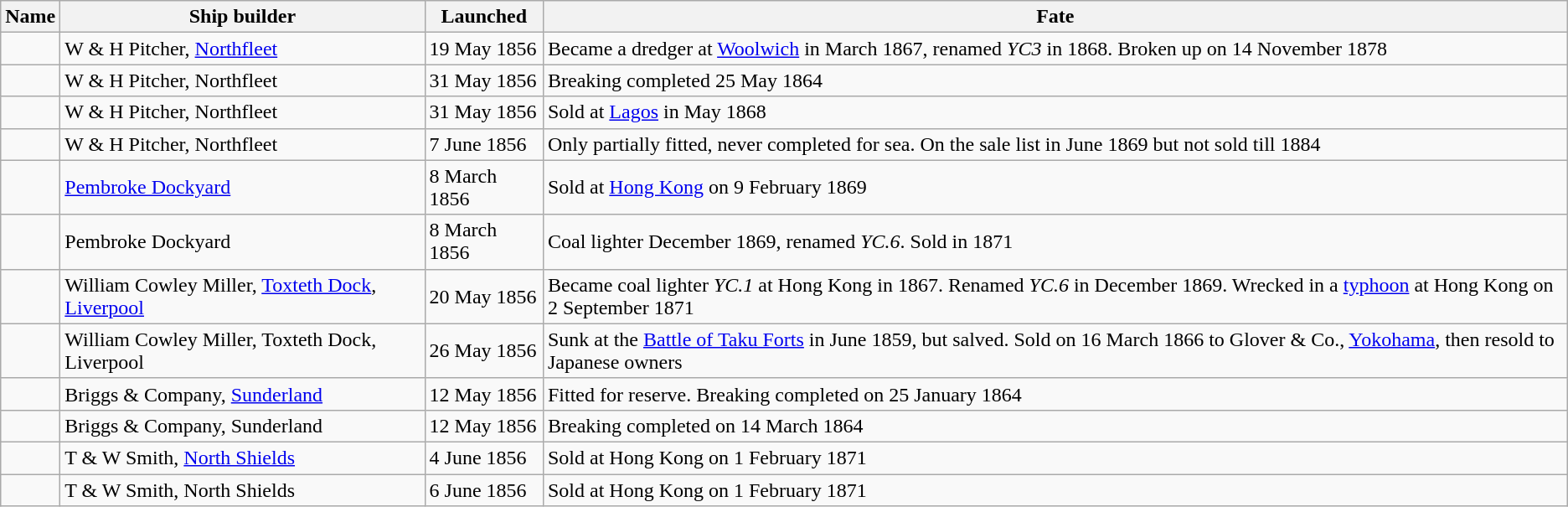<table class="wikitable" style="text-align:left">
<tr>
<th>Name</th>
<th>Ship builder</th>
<th>Launched</th>
<th>Fate</th>
</tr>
<tr>
<td></td>
<td>W & H Pitcher, <a href='#'>Northfleet</a></td>
<td>19 May 1856</td>
<td>Became a dredger at <a href='#'>Woolwich</a> in March 1867, renamed <em>YC3</em> in 1868. Broken up on 14 November 1878</td>
</tr>
<tr>
<td></td>
<td>W & H Pitcher, Northfleet</td>
<td>31 May 1856</td>
<td>Breaking completed 25 May 1864</td>
</tr>
<tr>
<td></td>
<td>W & H Pitcher, Northfleet</td>
<td>31 May 1856</td>
<td>Sold at <a href='#'>Lagos</a> in May 1868</td>
</tr>
<tr>
<td></td>
<td>W & H Pitcher, Northfleet</td>
<td>7 June 1856</td>
<td>Only partially fitted, never completed for sea. On the sale list in June 1869 but not sold till 1884</td>
</tr>
<tr>
<td></td>
<td><a href='#'>Pembroke Dockyard</a></td>
<td>8 March 1856</td>
<td>Sold at <a href='#'>Hong Kong</a> on 9 February 1869</td>
</tr>
<tr>
<td></td>
<td>Pembroke Dockyard</td>
<td>8 March 1856</td>
<td>Coal lighter December 1869, renamed <em>YC.6</em>. Sold in 1871</td>
</tr>
<tr>
<td></td>
<td>William Cowley Miller, <a href='#'>Toxteth Dock</a>, <a href='#'>Liverpool</a></td>
<td>20 May 1856</td>
<td>Became coal lighter <em>YC.1</em> at Hong Kong in 1867. Renamed <em>YC.6</em> in December 1869. Wrecked in a <a href='#'>typhoon</a> at Hong Kong on 2 September 1871</td>
</tr>
<tr>
<td></td>
<td>William Cowley Miller, Toxteth Dock, Liverpool</td>
<td>26 May 1856</td>
<td>Sunk at the <a href='#'>Battle of Taku Forts</a> in June 1859, but salved. Sold on 16 March 1866 to Glover & Co., <a href='#'>Yokohama</a>, then resold to Japanese owners</td>
</tr>
<tr>
<td></td>
<td>Briggs & Company, <a href='#'>Sunderland</a></td>
<td>12 May 1856</td>
<td>Fitted for reserve. Breaking completed on 25 January 1864</td>
</tr>
<tr>
<td></td>
<td>Briggs & Company, Sunderland</td>
<td>12 May 1856</td>
<td>Breaking completed on 14 March 1864</td>
</tr>
<tr>
<td></td>
<td>T & W Smith, <a href='#'>North Shields</a></td>
<td>4 June 1856</td>
<td>Sold at Hong Kong on 1 February 1871</td>
</tr>
<tr>
<td></td>
<td>T & W Smith, North Shields</td>
<td>6 June 1856</td>
<td>Sold at Hong Kong on 1 February 1871</td>
</tr>
</table>
